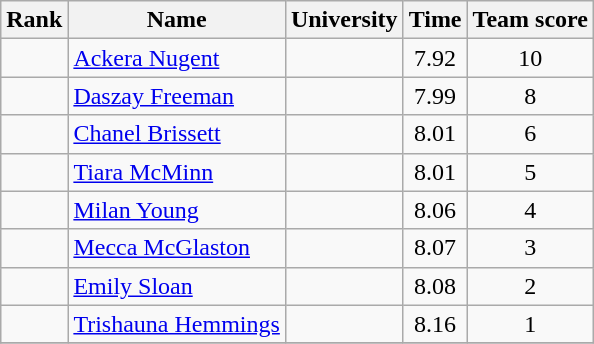<table class="wikitable sortable" style="text-align:center">
<tr>
<th>Rank</th>
<th>Name</th>
<th>University</th>
<th>Time</th>
<th>Team score</th>
</tr>
<tr>
<td></td>
<td align=left> <a href='#'>Ackera Nugent</a></td>
<td></td>
<td>7.92</td>
<td>10</td>
</tr>
<tr>
<td></td>
<td align=left> <a href='#'>Daszay Freeman</a></td>
<td></td>
<td>7.99</td>
<td>8</td>
</tr>
<tr>
<td></td>
<td align=left> <a href='#'>Chanel Brissett</a></td>
<td></td>
<td>8.01</td>
<td>6</td>
</tr>
<tr>
<td></td>
<td align=left> <a href='#'>Tiara McMinn</a></td>
<td></td>
<td>8.01</td>
<td>5</td>
</tr>
<tr>
<td></td>
<td align=left> <a href='#'>Milan Young</a></td>
<td></td>
<td>8.06</td>
<td>4</td>
</tr>
<tr>
<td></td>
<td align=left> <a href='#'>Mecca McGlaston</a></td>
<td></td>
<td>8.07</td>
<td>3</td>
</tr>
<tr>
<td></td>
<td align=left> <a href='#'>Emily Sloan</a></td>
<td></td>
<td>8.08</td>
<td>2</td>
</tr>
<tr>
<td></td>
<td align=left> <a href='#'>Trishauna Hemmings</a></td>
<td></td>
<td>8.16</td>
<td>1</td>
</tr>
<tr>
</tr>
</table>
